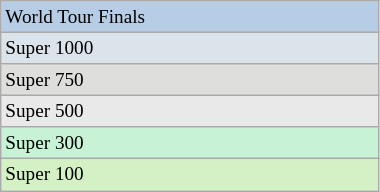<table class="wikitable"style="font-size:80%; width:20%">
<tr bgcolor="#b6cde5">
<td>World Tour Finals</td>
</tr>
<tr bgcolor="#dae4ea">
<td>Super 1000</td>
</tr>
<tr bgcolor="#dededc">
<td>Super 750</td>
</tr>
<tr bgcolor="#e9e9e9">
<td>Super 500</td>
</tr>
<tr bgcolor="#c7f2d5">
<td>Super 300</td>
</tr>
<tr bgcolor="#d4f1c5">
<td>Super 100</td>
</tr>
</table>
